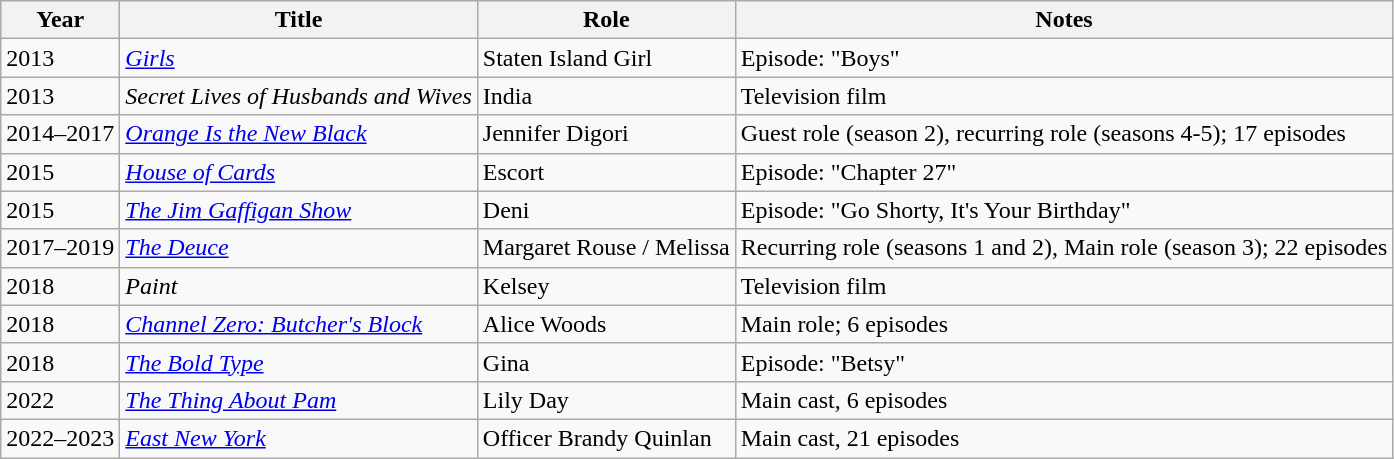<table class="wikitable sortable">
<tr>
<th>Year</th>
<th>Title</th>
<th>Role</th>
<th class="unsortable">Notes</th>
</tr>
<tr>
<td>2013</td>
<td><em><a href='#'>Girls</a></em></td>
<td>Staten Island Girl</td>
<td>Episode: "Boys"</td>
</tr>
<tr>
<td>2013</td>
<td><em>Secret Lives of Husbands and Wives</em></td>
<td>India</td>
<td>Television film</td>
</tr>
<tr>
<td>2014–2017</td>
<td><em><a href='#'>Orange Is the New Black</a></em></td>
<td>Jennifer Digori</td>
<td>Guest role (season 2), recurring role (seasons 4-5); 17 episodes</td>
</tr>
<tr>
<td>2015</td>
<td><em><a href='#'>House of Cards</a></em></td>
<td>Escort</td>
<td>Episode: "Chapter 27"</td>
</tr>
<tr>
<td>2015</td>
<td><em><a href='#'>The Jim Gaffigan Show</a></em></td>
<td>Deni</td>
<td>Episode: "Go Shorty, It's Your Birthday"</td>
</tr>
<tr>
<td>2017–2019</td>
<td><em><a href='#'>The Deuce</a></em></td>
<td>Margaret Rouse / Melissa</td>
<td>Recurring role (seasons 1 and 2), Main role (season 3); 22 episodes</td>
</tr>
<tr>
<td>2018</td>
<td><em>Paint</em></td>
<td>Kelsey</td>
<td>Television film</td>
</tr>
<tr>
<td>2018</td>
<td><em><a href='#'>Channel Zero: Butcher's Block</a></em></td>
<td>Alice Woods</td>
<td>Main role; 6 episodes</td>
</tr>
<tr>
<td>2018</td>
<td><em><a href='#'>The Bold Type</a></em></td>
<td>Gina</td>
<td>Episode: "Betsy"</td>
</tr>
<tr>
<td>2022</td>
<td><em><a href='#'>The Thing About Pam</a></em></td>
<td>Lily Day</td>
<td>Main cast, 6 episodes</td>
</tr>
<tr>
<td>2022–2023</td>
<td><em><a href='#'>East New York</a></em></td>
<td>Officer Brandy Quinlan</td>
<td>Main cast, 21 episodes</td>
</tr>
</table>
